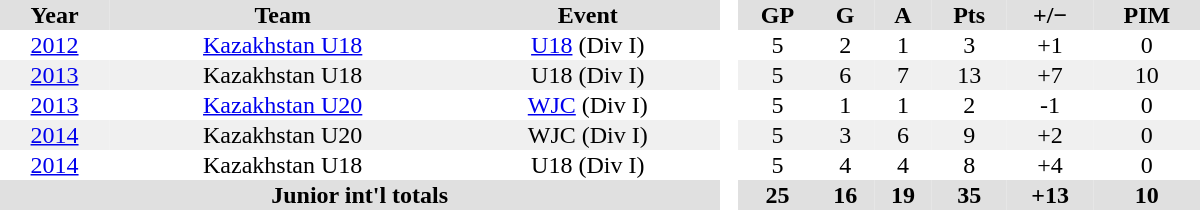<table border="0" cellpadding="1" cellspacing="0" style="text-align:center; width:50em">
<tr ALIGN="center" bgcolor="#e0e0e0">
<th>Year</th>
<th>Team</th>
<th>Event</th>
<th ALIGN="center" rowspan="99" bgcolor="#ffffff"> </th>
<th>GP</th>
<th>G</th>
<th>A</th>
<th>Pts</th>
<th>+/−</th>
<th>PIM</th>
</tr>
<tr ALIGN="center">
<td><a href='#'>2012</a></td>
<td><a href='#'>Kazakhstan U18</a></td>
<td><a href='#'>U18</a> (Div I)</td>
<td>5</td>
<td>2</td>
<td>1</td>
<td>3</td>
<td>+1</td>
<td>0</td>
</tr>
<tr ALIGN="center" bgcolor="#f0f0f0">
<td><a href='#'>2013</a></td>
<td>Kazakhstan U18</td>
<td>U18 (Div I)</td>
<td>5</td>
<td>6</td>
<td>7</td>
<td>13</td>
<td>+7</td>
<td>10</td>
</tr>
<tr ALIGN="center">
<td><a href='#'>2013</a></td>
<td><a href='#'>Kazakhstan U20</a></td>
<td><a href='#'>WJC</a> (Div I)</td>
<td>5</td>
<td>1</td>
<td>1</td>
<td>2</td>
<td>-1</td>
<td>0</td>
</tr>
<tr ALIGN="center" bgcolor="#f0f0f0">
<td><a href='#'>2014</a></td>
<td>Kazakhstan U20</td>
<td>WJC (Div I)</td>
<td>5</td>
<td>3</td>
<td>6</td>
<td>9</td>
<td>+2</td>
<td>0</td>
</tr>
<tr ALIGN="center">
<td><a href='#'>2014</a></td>
<td>Kazakhstan U18</td>
<td>U18 (Div I)</td>
<td>5</td>
<td>4</td>
<td>4</td>
<td>8</td>
<td>+4</td>
<td>0</td>
</tr>
<tr style="text-align:center; background:#e0e0e0;">
<th colspan=3>Junior int'l totals</th>
<th>25</th>
<th>16</th>
<th>19</th>
<th>35</th>
<th>+13</th>
<th>10</th>
</tr>
</table>
